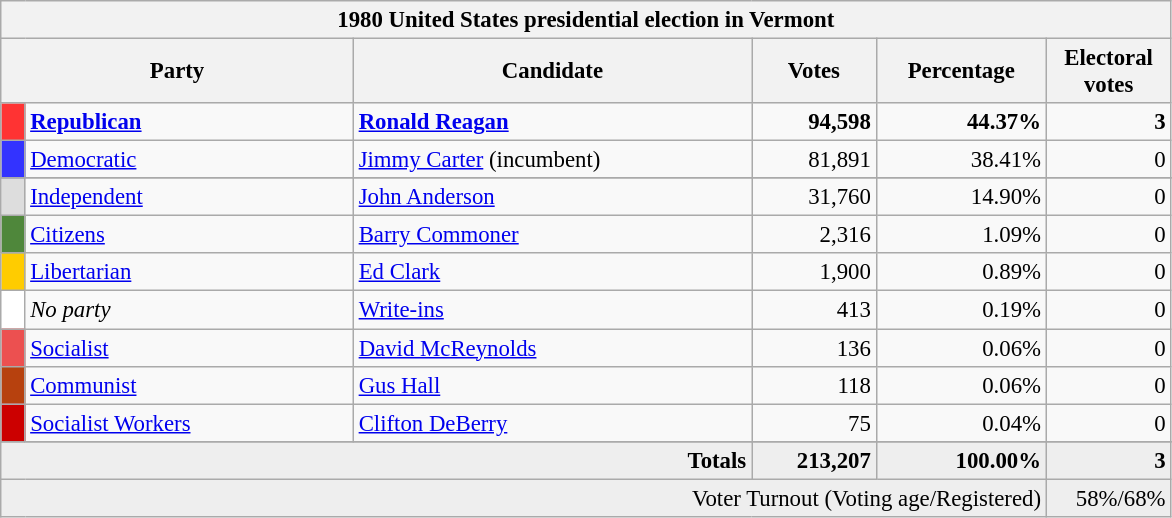<table class="wikitable" style="font-size: 95%;">
<tr>
<th colspan="6">1980 United States presidential election in Vermont</th>
</tr>
<tr>
<th colspan="2" style="width: 15em">Party</th>
<th style="width: 17em">Candidate</th>
<th style="width: 5em">Votes</th>
<th style="width: 7em">Percentage</th>
<th style="width: 5em">Electoral votes</th>
</tr>
<tr>
<th style="background-color:#FF3333; width: 3px"></th>
<td style="width: 130px"><strong><a href='#'>Republican</a></strong></td>
<td><strong><a href='#'>Ronald Reagan</a></strong></td>
<td align="right"><strong>94,598</strong></td>
<td align="right"><strong>44.37%</strong></td>
<td align="right"><strong>3</strong></td>
</tr>
<tr>
<th style="background-color:#3333FF; width: 3px"></th>
<td style="width: 130px"><a href='#'>Democratic</a></td>
<td><a href='#'>Jimmy Carter</a> (incumbent)</td>
<td align="right">81,891</td>
<td align="right">38.41%</td>
<td align="right">0</td>
</tr>
<tr>
</tr>
<tr>
<th style="background-color:#DDDDDD; width: 3px"></th>
<td style="width: 130px"><a href='#'>Independent</a></td>
<td><a href='#'>John Anderson</a></td>
<td align="right">31,760</td>
<td align="right">14.90%</td>
<td align="right">0</td>
</tr>
<tr>
<th style="background-color:#4F873B; width: 3px"></th>
<td style="width: 130px"><a href='#'>Citizens</a></td>
<td><a href='#'>Barry Commoner</a></td>
<td align="right">2,316</td>
<td align="right">1.09%</td>
<td align="right">0</td>
</tr>
<tr>
<th style="background-color:#FFCC00; width: 3px"></th>
<td style="width: 130px"><a href='#'>Libertarian</a></td>
<td><a href='#'>Ed Clark</a></td>
<td align="right">1,900</td>
<td align="right">0.89%</td>
<td align="right">0</td>
</tr>
<tr>
<th style="background-color:#FFFFFF; width: 3px"></th>
<td style="width: 130px"><em>No party</em></td>
<td><a href='#'>Write-ins</a></td>
<td align="right">413</td>
<td align="right">0.19%</td>
<td align="right">0</td>
</tr>
<tr>
<th style="background-color:#EC5050; width: 3px"></th>
<td style="width: 130px"><a href='#'>Socialist</a></td>
<td><a href='#'>David McReynolds</a></td>
<td align="right">136</td>
<td align="right">0.06%</td>
<td align="right">0</td>
</tr>
<tr>
<th style="background-color:#B7410E; width: 3px"></th>
<td style="width: 130px"><a href='#'>Communist</a></td>
<td><a href='#'>Gus Hall</a></td>
<td align="right">118</td>
<td align="right">0.06%</td>
<td align="right">0</td>
</tr>
<tr>
<th style="background-color:#CC0000; width: 3px"></th>
<td style="width: 130px"><a href='#'>Socialist Workers</a></td>
<td><a href='#'>Clifton DeBerry</a></td>
<td align="right">75</td>
<td align="right">0.04%</td>
<td align="right">0</td>
</tr>
<tr>
</tr>
<tr bgcolor="#EEEEEE">
<td colspan="3" align="right"><strong>Totals</strong></td>
<td align="right"><strong>213,207</strong></td>
<td align="right"><strong>100.00%</strong></td>
<td align="right"><strong>3</strong></td>
</tr>
<tr bgcolor="#EEEEEE">
<td colspan="5" align="right">Voter Turnout (Voting age/Registered)</td>
<td colspan="1" align="right">58%/68%</td>
</tr>
</table>
